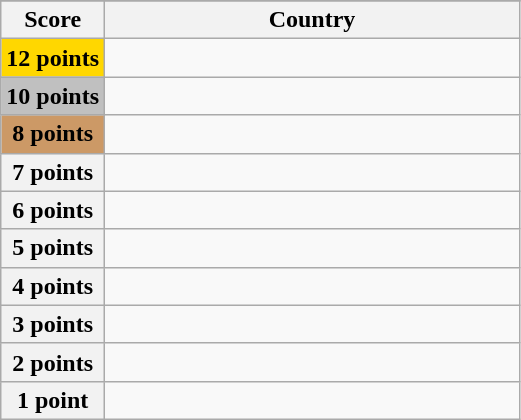<table class="wikitable">
<tr>
</tr>
<tr>
<th scope="col" width="20%">Score</th>
<th scope="col">Country</th>
</tr>
<tr>
<th scope="row" style="background:gold">12 points</th>
<td></td>
</tr>
<tr>
<th scope="row" style="background:silver">10 points</th>
<td></td>
</tr>
<tr>
<th scope="row" style="background:#CC9966">8 points</th>
<td></td>
</tr>
<tr>
<th scope="row">7 points</th>
<td></td>
</tr>
<tr>
<th scope="row">6 points</th>
<td></td>
</tr>
<tr>
<th scope="row">5 points</th>
<td></td>
</tr>
<tr>
<th scope="row">4 points</th>
<td></td>
</tr>
<tr>
<th scope="row">3 points</th>
<td></td>
</tr>
<tr>
<th scope="row">2 points</th>
<td></td>
</tr>
<tr>
<th scope="row">1 point</th>
<td></td>
</tr>
</table>
